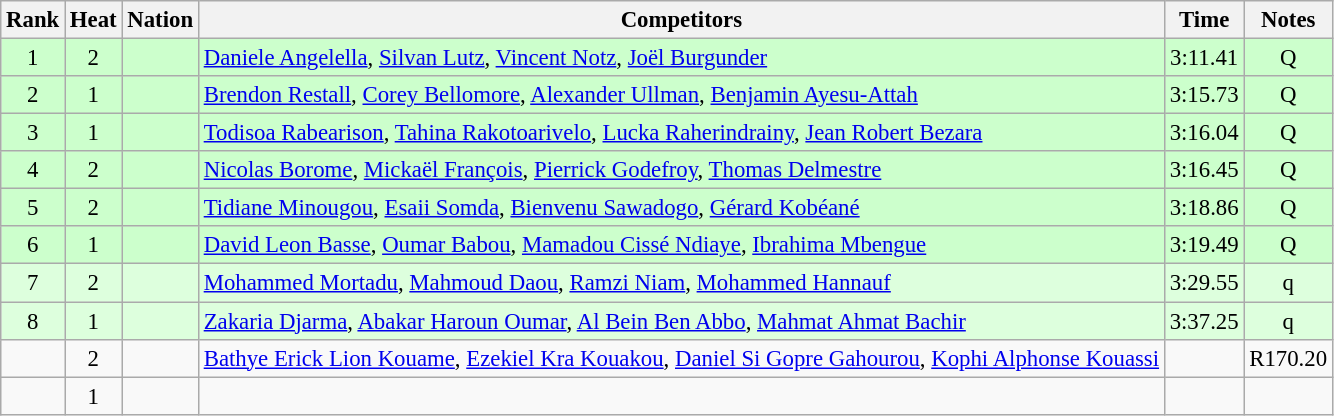<table class="wikitable sortable" style="text-align:center; font-size:95%">
<tr>
<th>Rank</th>
<th>Heat</th>
<th>Nation</th>
<th>Competitors</th>
<th>Time</th>
<th>Notes</th>
</tr>
<tr bgcolor=ccffcc>
<td>1</td>
<td>2</td>
<td align=left></td>
<td align=left><a href='#'>Daniele Angelella</a>, <a href='#'>Silvan Lutz</a>, <a href='#'>Vincent Notz</a>, <a href='#'>Joël Burgunder</a></td>
<td>3:11.41</td>
<td>Q</td>
</tr>
<tr bgcolor=ccffcc>
<td>2</td>
<td>1</td>
<td align=left></td>
<td align=left><a href='#'>Brendon Restall</a>, <a href='#'>Corey Bellomore</a>, <a href='#'>Alexander Ullman</a>, <a href='#'>Benjamin Ayesu-Attah</a></td>
<td>3:15.73</td>
<td>Q</td>
</tr>
<tr bgcolor=ccffcc>
<td>3</td>
<td>1</td>
<td align=left></td>
<td align=left><a href='#'>Todisoa Rabearison</a>, <a href='#'>Tahina Rakotoarivelo</a>, <a href='#'>Lucka Raherindrainy</a>, <a href='#'>Jean Robert Bezara</a></td>
<td>3:16.04</td>
<td>Q</td>
</tr>
<tr bgcolor=ccffcc>
<td>4</td>
<td>2</td>
<td align=left></td>
<td align=left><a href='#'>Nicolas Borome</a>, <a href='#'>Mickaël François</a>, <a href='#'>Pierrick Godefroy</a>, <a href='#'>Thomas Delmestre</a></td>
<td>3:16.45</td>
<td>Q</td>
</tr>
<tr bgcolor=ccffcc>
<td>5</td>
<td>2</td>
<td align=left></td>
<td align=left><a href='#'>Tidiane Minougou</a>, <a href='#'>Esaii Somda</a>, <a href='#'>Bienvenu Sawadogo</a>, <a href='#'>Gérard Kobéané</a></td>
<td>3:18.86</td>
<td>Q</td>
</tr>
<tr bgcolor=ccffcc>
<td>6</td>
<td>1</td>
<td align=left></td>
<td align=left><a href='#'>David Leon Basse</a>, <a href='#'>Oumar Babou</a>, <a href='#'>Mamadou Cissé Ndiaye</a>, <a href='#'>Ibrahima Mbengue</a></td>
<td>3:19.49</td>
<td>Q</td>
</tr>
<tr bgcolor=ddffdd>
<td>7</td>
<td>2</td>
<td align=left></td>
<td align=left><a href='#'>Mohammed Mortadu</a>, <a href='#'>Mahmoud Daou</a>, <a href='#'>Ramzi Niam</a>, <a href='#'>Mohammed Hannauf</a></td>
<td>3:29.55</td>
<td>q</td>
</tr>
<tr bgcolor=ddffdd>
<td>8</td>
<td>1</td>
<td align=left></td>
<td align=left><a href='#'>Zakaria Djarma</a>, <a href='#'>Abakar Haroun Oumar</a>, <a href='#'>Al Bein Ben Abbo</a>, <a href='#'>Mahmat Ahmat Bachir</a></td>
<td>3:37.25</td>
<td>q</td>
</tr>
<tr>
<td></td>
<td>2</td>
<td align=left></td>
<td align=left><a href='#'>Bathye Erick Lion Kouame</a>, <a href='#'>Ezekiel Kra Kouakou</a>, <a href='#'>Daniel Si Gopre Gahourou</a>, <a href='#'>Kophi Alphonse Kouassi</a></td>
<td></td>
<td>R170.20</td>
</tr>
<tr>
<td></td>
<td>1</td>
<td align=left></td>
<td align=left></td>
<td></td>
<td></td>
</tr>
</table>
